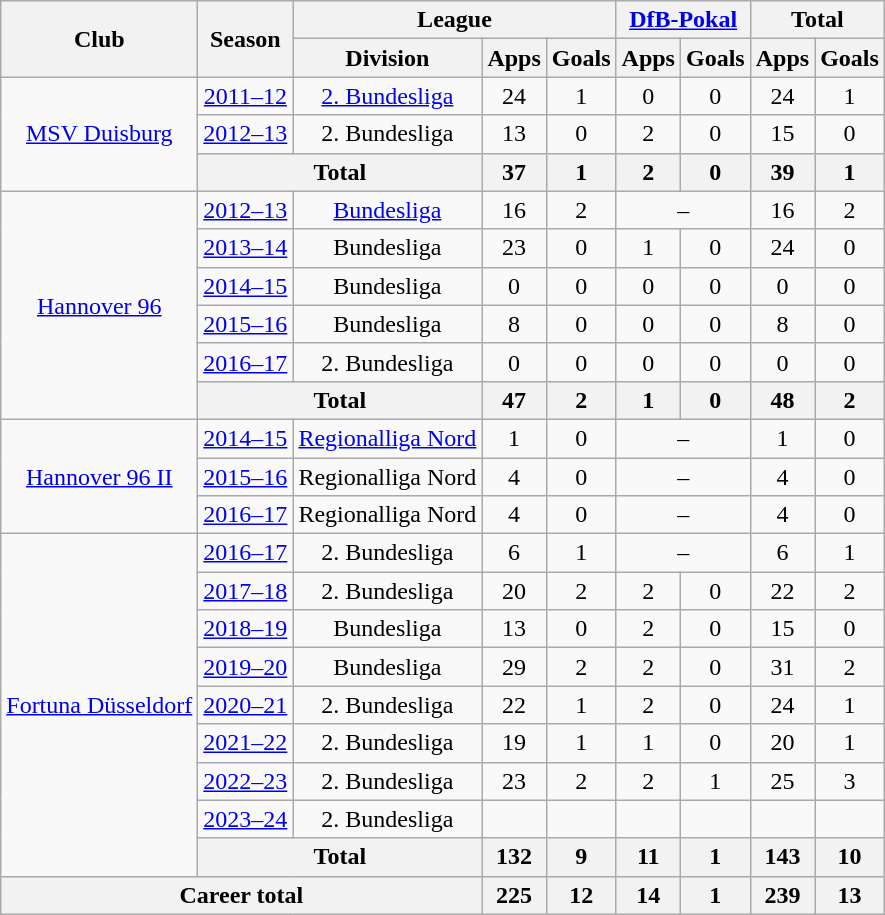<table class="wikitable" style="text-align:center">
<tr>
<th rowspan="2">Club</th>
<th rowspan="2">Season</th>
<th colspan="3">League</th>
<th colspan="2"><a href='#'>DfB-Pokal</a></th>
<th colspan="2">Total</th>
</tr>
<tr>
<th>Division</th>
<th>Apps</th>
<th>Goals</th>
<th>Apps</th>
<th>Goals</th>
<th>Apps</th>
<th>Goals</th>
</tr>
<tr>
<td rowspan="3"><a href='#'>MSV Duisburg</a></td>
<td><a href='#'>2011–12</a></td>
<td><a href='#'>2. Bundesliga</a></td>
<td>24</td>
<td>1</td>
<td>0</td>
<td>0</td>
<td>24</td>
<td>1</td>
</tr>
<tr>
<td><a href='#'>2012–13</a></td>
<td>2. Bundesliga</td>
<td>13</td>
<td>0</td>
<td>2</td>
<td>0</td>
<td>15</td>
<td>0</td>
</tr>
<tr>
<th colspan="2">Total</th>
<th>37</th>
<th>1</th>
<th>2</th>
<th>0</th>
<th>39</th>
<th>1</th>
</tr>
<tr>
<td rowspan="6"><a href='#'>Hannover 96</a></td>
<td><a href='#'>2012–13</a></td>
<td><a href='#'>Bundesliga</a></td>
<td>16</td>
<td>2</td>
<td colspan="2">–</td>
<td>16</td>
<td>2</td>
</tr>
<tr>
<td><a href='#'>2013–14</a></td>
<td>Bundesliga</td>
<td>23</td>
<td>0</td>
<td>1</td>
<td>0</td>
<td>24</td>
<td>0</td>
</tr>
<tr>
<td><a href='#'>2014–15</a></td>
<td>Bundesliga</td>
<td>0</td>
<td>0</td>
<td>0</td>
<td>0</td>
<td>0</td>
<td>0</td>
</tr>
<tr>
<td><a href='#'>2015–16</a></td>
<td>Bundesliga</td>
<td>8</td>
<td>0</td>
<td>0</td>
<td>0</td>
<td>8</td>
<td>0</td>
</tr>
<tr>
<td><a href='#'>2016–17</a></td>
<td>2. Bundesliga</td>
<td>0</td>
<td>0</td>
<td>0</td>
<td>0</td>
<td>0</td>
<td>0</td>
</tr>
<tr>
<th colspan="2">Total</th>
<th>47</th>
<th>2</th>
<th>1</th>
<th>0</th>
<th>48</th>
<th>2</th>
</tr>
<tr>
<td rowspan="3"><a href='#'>Hannover 96 II</a></td>
<td><a href='#'>2014–15</a></td>
<td><a href='#'>Regionalliga Nord</a></td>
<td>1</td>
<td>0</td>
<td colspan="2">–</td>
<td>1</td>
<td>0</td>
</tr>
<tr>
<td><a href='#'>2015–16</a></td>
<td>Regionalliga Nord</td>
<td>4</td>
<td>0</td>
<td colspan="2">–</td>
<td>4</td>
<td>0</td>
</tr>
<tr>
<td><a href='#'>2016–17</a></td>
<td>Regionalliga Nord</td>
<td>4</td>
<td>0</td>
<td colspan="2">–</td>
<td>4</td>
<td>0</td>
</tr>
<tr>
<td rowspan="9"><a href='#'>Fortuna Düsseldorf</a></td>
<td><a href='#'>2016–17</a></td>
<td>2. Bundesliga</td>
<td>6</td>
<td>1</td>
<td colspan="2">–</td>
<td>6</td>
<td>1</td>
</tr>
<tr>
<td><a href='#'>2017–18</a></td>
<td>2. Bundesliga</td>
<td>20</td>
<td>2</td>
<td>2</td>
<td>0</td>
<td>22</td>
<td>2</td>
</tr>
<tr>
<td><a href='#'>2018–19</a></td>
<td>Bundesliga</td>
<td>13</td>
<td>0</td>
<td>2</td>
<td>0</td>
<td>15</td>
<td>0</td>
</tr>
<tr>
<td><a href='#'>2019–20</a></td>
<td>Bundesliga</td>
<td>29</td>
<td>2</td>
<td>2</td>
<td>0</td>
<td>31</td>
<td>2</td>
</tr>
<tr>
<td><a href='#'>2020–21</a></td>
<td>2. Bundesliga</td>
<td>22</td>
<td>1</td>
<td>2</td>
<td>0</td>
<td>24</td>
<td>1</td>
</tr>
<tr>
<td><a href='#'>2021–22</a></td>
<td>2. Bundesliga</td>
<td>19</td>
<td>1</td>
<td>1</td>
<td>0</td>
<td>20</td>
<td>1</td>
</tr>
<tr>
<td><a href='#'>2022–23</a></td>
<td>2. Bundesliga</td>
<td>23</td>
<td>2</td>
<td>2</td>
<td>1</td>
<td>25</td>
<td>3</td>
</tr>
<tr>
<td><a href='#'>2023–24</a></td>
<td>2. Bundesliga</td>
<td></td>
<td></td>
<td></td>
<td></td>
<td></td>
<td></td>
</tr>
<tr>
<th colspan="2">Total</th>
<th>132</th>
<th>9</th>
<th>11</th>
<th>1</th>
<th>143</th>
<th>10</th>
</tr>
<tr>
<th colspan="3">Career total</th>
<th>225</th>
<th>12</th>
<th>14</th>
<th>1</th>
<th>239</th>
<th>13</th>
</tr>
</table>
